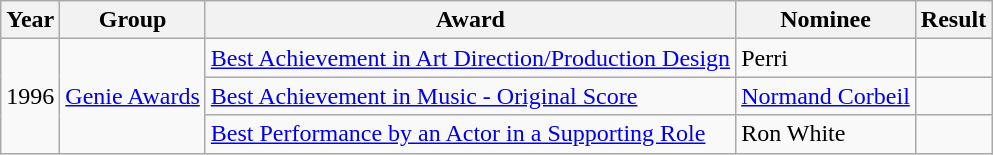<table class="wikitable">
<tr>
<th>Year</th>
<th>Group</th>
<th>Award</th>
<th>Nominee</th>
<th>Result</th>
</tr>
<tr>
<td rowspan="3">1996</td>
<td rowspan="3"><a href='#'>Genie Awards</a></td>
<td><a href='#'>Best Achievement in Art Direction/Production Design</a></td>
<td>Perri</td>
<td></td>
</tr>
<tr>
<td><a href='#'>Best Achievement in Music - Original Score</a></td>
<td><a href='#'>Normand Corbeil</a></td>
<td></td>
</tr>
<tr>
<td><a href='#'>Best Performance by an Actor in a Supporting Role</a></td>
<td>Ron White</td>
<td></td>
</tr>
</table>
